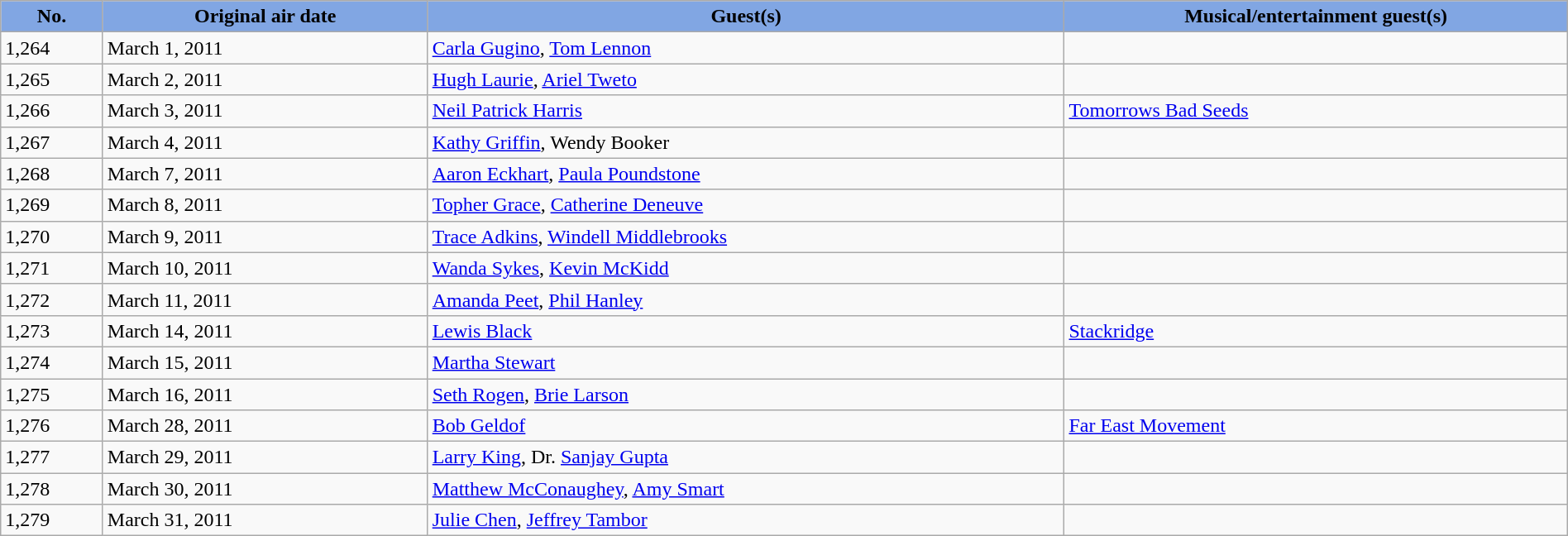<table class="wikitable plainrowheaders" style="width:100%;">
<tr>
<th style="width:50px; background:#81a6e3;">No.</th>
<th style="width:175px; background:#81a6e3;">Original air date</th>
<th style="width:350px; background:#81a6e3;">Guest(s)</th>
<th style="width:275px; background:#81a6e3;">Musical/entertainment guest(s)</th>
</tr>
<tr>
<td>1,264</td>
<td>March 1, 2011</td>
<td><a href='#'>Carla Gugino</a>, <a href='#'>Tom Lennon</a></td>
<td></td>
</tr>
<tr>
<td>1,265</td>
<td>March 2, 2011</td>
<td><a href='#'>Hugh Laurie</a>, <a href='#'>Ariel Tweto</a></td>
<td></td>
</tr>
<tr>
<td>1,266</td>
<td>March 3, 2011</td>
<td><a href='#'>Neil Patrick Harris</a></td>
<td><a href='#'>Tomorrows Bad Seeds</a></td>
</tr>
<tr>
<td>1,267</td>
<td>March 4, 2011</td>
<td><a href='#'>Kathy Griffin</a>, Wendy Booker</td>
<td></td>
</tr>
<tr>
<td>1,268</td>
<td>March 7, 2011</td>
<td><a href='#'>Aaron Eckhart</a>, <a href='#'>Paula Poundstone</a></td>
<td></td>
</tr>
<tr>
<td>1,269</td>
<td>March 8, 2011</td>
<td><a href='#'>Topher Grace</a>, <a href='#'>Catherine Deneuve</a></td>
<td></td>
</tr>
<tr>
<td>1,270</td>
<td>March 9, 2011</td>
<td><a href='#'>Trace Adkins</a>, <a href='#'>Windell Middlebrooks</a></td>
<td></td>
</tr>
<tr>
<td>1,271</td>
<td>March 10, 2011</td>
<td><a href='#'>Wanda Sykes</a>, <a href='#'>Kevin McKidd</a></td>
<td></td>
</tr>
<tr>
<td>1,272</td>
<td>March 11, 2011</td>
<td><a href='#'>Amanda Peet</a>, <a href='#'>Phil Hanley</a></td>
</tr>
<tr>
<td>1,273</td>
<td>March 14, 2011</td>
<td><a href='#'>Lewis Black</a></td>
<td><a href='#'>Stackridge</a></td>
</tr>
<tr>
<td>1,274</td>
<td>March 15, 2011</td>
<td><a href='#'>Martha Stewart</a></td>
<td></td>
</tr>
<tr>
<td>1,275</td>
<td>March 16, 2011</td>
<td><a href='#'>Seth Rogen</a>, <a href='#'>Brie Larson</a></td>
<td></td>
</tr>
<tr>
<td>1,276</td>
<td>March 28, 2011</td>
<td><a href='#'>Bob Geldof</a></td>
<td><a href='#'>Far East Movement</a></td>
</tr>
<tr>
<td>1,277</td>
<td>March 29, 2011</td>
<td><a href='#'>Larry King</a>, Dr. <a href='#'>Sanjay Gupta</a></td>
<td></td>
</tr>
<tr>
<td>1,278</td>
<td>March 30, 2011</td>
<td><a href='#'>Matthew McConaughey</a>, <a href='#'>Amy Smart</a></td>
<td></td>
</tr>
<tr>
<td>1,279</td>
<td>March 31, 2011</td>
<td><a href='#'>Julie Chen</a>, <a href='#'>Jeffrey Tambor</a></td>
<td></td>
</tr>
</table>
